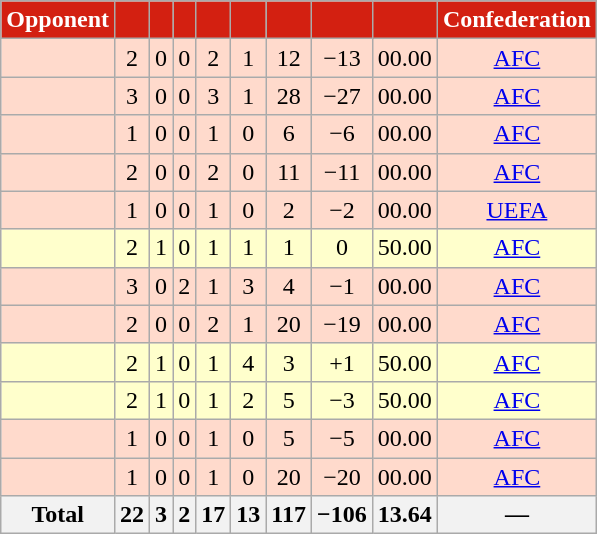<table class="wikitable sortable" style="text-align:center;">
<tr style="color:white">
<th style="background-color:#D32011;color:white">Opponent</th>
<th style="background-color:#D32011;"></th>
<th style="background-color:#D32011;"></th>
<th style="background-color:#D32011;"></th>
<th style="background-color:#D32011;"></th>
<th style="background-color:#D32011;"></th>
<th style="background-color:#D32011;"></th>
<th style="background-color:#D32011;"></th>
<th style="background-color:#D32011;"></th>
<th style="background-color:#D32011;color:white">Confederation</th>
</tr>
<tr bgcolor=FFDACC>
<td style="text-align:left;"></td>
<td>2</td>
<td>0</td>
<td>0</td>
<td>2</td>
<td>1</td>
<td>12</td>
<td>−13</td>
<td>00.00</td>
<td><a href='#'>AFC</a></td>
</tr>
<tr bgcolor=FFDACC>
<td style="text-align:left;"></td>
<td>3</td>
<td>0</td>
<td>0</td>
<td>3</td>
<td>1</td>
<td>28</td>
<td>−27</td>
<td>00.00</td>
<td><a href='#'>AFC</a></td>
</tr>
<tr bgcolor=FFDACC>
<td style="text-align:left;"></td>
<td>1</td>
<td>0</td>
<td>0</td>
<td>1</td>
<td>0</td>
<td>6</td>
<td>−6</td>
<td>00.00</td>
<td><a href='#'>AFC</a></td>
</tr>
<tr bgcolor=FFDACC>
<td style="text-align:left;"></td>
<td>2</td>
<td>0</td>
<td>0</td>
<td>2</td>
<td>0</td>
<td>11</td>
<td>−11</td>
<td>00.00</td>
<td><a href='#'>AFC</a></td>
</tr>
<tr bgcolor=FFDACC>
<td style="text-align:left;"></td>
<td>1</td>
<td>0</td>
<td>0</td>
<td>1</td>
<td>0</td>
<td>2</td>
<td>−2</td>
<td>00.00</td>
<td><a href='#'>UEFA</a></td>
</tr>
<tr bgcolor=FFFFCC>
<td style="text-align:left;"></td>
<td>2</td>
<td>1</td>
<td>0</td>
<td>1</td>
<td>1</td>
<td>1</td>
<td>0</td>
<td>50.00</td>
<td><a href='#'>AFC</a></td>
</tr>
<tr bgcolor=FFDACC>
<td style="text-align:left;"></td>
<td>3</td>
<td>0</td>
<td>2</td>
<td>1</td>
<td>3</td>
<td>4</td>
<td>−1</td>
<td>00.00</td>
<td><a href='#'>AFC</a></td>
</tr>
<tr bgcolor=FFDACC>
<td style="text-align:left;"></td>
<td>2</td>
<td>0</td>
<td>0</td>
<td>2</td>
<td>1</td>
<td>20</td>
<td>−19</td>
<td>00.00</td>
<td><a href='#'>AFC</a></td>
</tr>
<tr bgcolor=FFFFCC>
<td style="text-align:left;"></td>
<td>2</td>
<td>1</td>
<td>0</td>
<td>1</td>
<td>4</td>
<td>3</td>
<td>+1</td>
<td>50.00</td>
<td><a href='#'>AFC</a></td>
</tr>
<tr bgcolor=FFFFCC>
<td style="text-align:left;"></td>
<td>2</td>
<td>1</td>
<td>0</td>
<td>1</td>
<td>2</td>
<td>5</td>
<td>−3</td>
<td>50.00</td>
<td><a href='#'>AFC</a></td>
</tr>
<tr bgcolor=FFDACC>
<td style="text-align:left;"></td>
<td>1</td>
<td>0</td>
<td>0</td>
<td>1</td>
<td>0</td>
<td>5</td>
<td>−5</td>
<td>00.00</td>
<td><a href='#'>AFC</a></td>
</tr>
<tr bgcolor=FFDACC>
<td style="text-align:left;"></td>
<td>1</td>
<td>0</td>
<td>0</td>
<td>1</td>
<td>0</td>
<td>20</td>
<td>−20</td>
<td>00.00</td>
<td><a href='#'>AFC</a></td>
</tr>
<tr>
<th>Total</th>
<th>22</th>
<th>3</th>
<th>2</th>
<th>17</th>
<th>13</th>
<th>117</th>
<th>−106</th>
<th>13.64</th>
<th>—</th>
</tr>
</table>
